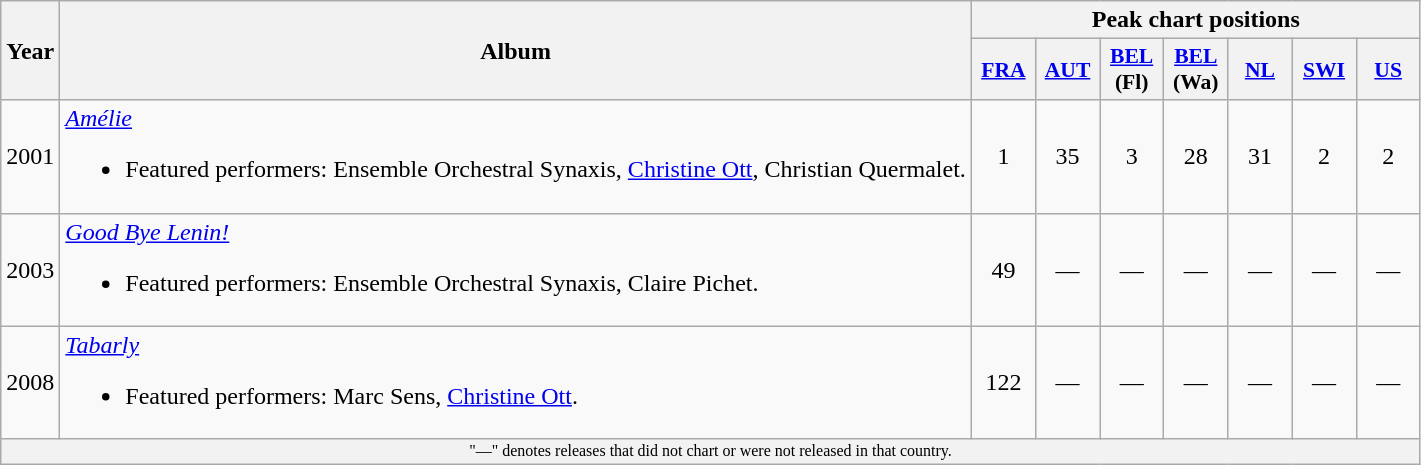<table class="wikitable">
<tr>
<th rowspan="2">Year</th>
<th rowspan="2">Album</th>
<th colspan="7">Peak chart positions</th>
</tr>
<tr>
<th scope="col" style="width:2.5em;font-size:90%;"><a href='#'>FRA</a><br></th>
<th scope="col" style="width:2.5em;font-size:90%;"><a href='#'>AUT</a><br></th>
<th scope="col" style="width:2.5em;font-size:90%;"><a href='#'>BEL</a><br>(Fl)<br></th>
<th scope="col" style="width:2.5em;font-size:90%;"><a href='#'>BEL</a><br>(Wa)<br></th>
<th scope="col" style="width:2.5em;font-size:90%;"><a href='#'>NL</a><br></th>
<th scope="col" style="width:2.5em;font-size:90%;"><a href='#'>SWI</a><br></th>
<th scope="col" style="width:2.5em;font-size:90%;"><a href='#'>US</a><br></th>
</tr>
<tr>
<td>2001</td>
<td><em><a href='#'>Amélie</a></em><br><ul><li>Featured performers: Ensemble Orchestral Synaxis, <a href='#'>Christine Ott</a>, Christian Quermalet.</li></ul></td>
<td style="text-align:center;">1</td>
<td style="text-align:center;">35</td>
<td style="text-align:center;">3</td>
<td style="text-align:center;">28</td>
<td style="text-align:center;">31</td>
<td style="text-align:center;">2</td>
<td style="text-align:center;">2</td>
</tr>
<tr>
<td>2003</td>
<td><em><a href='#'>Good Bye Lenin!</a></em><br><ul><li>Featured performers: Ensemble Orchestral Synaxis, Claire Pichet.</li></ul></td>
<td style="text-align:center;">49</td>
<td style="text-align:center;">—</td>
<td style="text-align:center;">—</td>
<td style="text-align:center;">—</td>
<td style="text-align:center;">—</td>
<td style="text-align:center;">—</td>
<td style="text-align:center;">—</td>
</tr>
<tr>
<td>2008</td>
<td><em><a href='#'>Tabarly</a></em><br><ul><li>Featured performers: Marc Sens, <a href='#'>Christine Ott</a>.</li></ul></td>
<td style="text-align:center;">122</td>
<td style="text-align:center;">—</td>
<td style="text-align:center;">—</td>
<td style="text-align:center;">—</td>
<td style="text-align:center;">—</td>
<td style="text-align:center;">—</td>
<td style="text-align:center;">—</td>
</tr>
<tr>
<th colspan="11" style="font-size:8pt; font-weight:normal; text-align:center;">"—" denotes releases that did not chart or were not released in that country.</th>
</tr>
</table>
